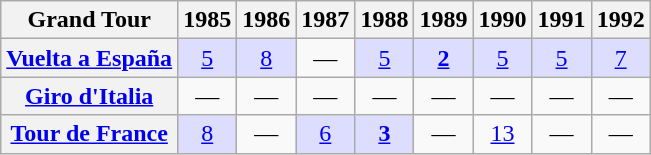<table class="wikitable plainrowheaders">
<tr>
<th scope="col">Grand Tour</th>
<th scope="col">1985</th>
<th scope="col">1986</th>
<th scope="col">1987</th>
<th scope="col">1988</th>
<th scope="col">1989</th>
<th scope="col">1990</th>
<th scope="col">1991</th>
<th scope="col">1992</th>
</tr>
<tr style="text-align:center;">
<th scope="row"> <a href='#'>Vuelta a España</a></th>
<td style="background:#ddf;"><a href='#'>5</a></td>
<td style="background:#ddf;"><a href='#'>8</a></td>
<td>—</td>
<td style="background:#ddf;"><a href='#'>5</a></td>
<td style="background:#ddf;"><strong><a href='#'>2</a></strong></td>
<td style="background:#ddf;"><a href='#'>5</a></td>
<td style="background:#ddf;"><a href='#'>5</a></td>
<td style="background:#ddf;"><a href='#'>7</a></td>
</tr>
<tr |- style="text-align:center;">
<th scope="row"> <a href='#'>Giro d'Italia</a></th>
<td>—</td>
<td>—</td>
<td>—</td>
<td>—</td>
<td>—</td>
<td>—</td>
<td>—</td>
<td>—</td>
</tr>
<tr style="text-align:center;">
<th scope="row"> <a href='#'>Tour de France</a></th>
<td style="background:#ddf;"><a href='#'>8</a></td>
<td>—</td>
<td style="background:#ddf;"><a href='#'>6</a></td>
<td style="background:#ddf;"><strong><a href='#'>3</a></strong></td>
<td>—</td>
<td><a href='#'>13</a></td>
<td>—</td>
<td>—</td>
</tr>
</table>
